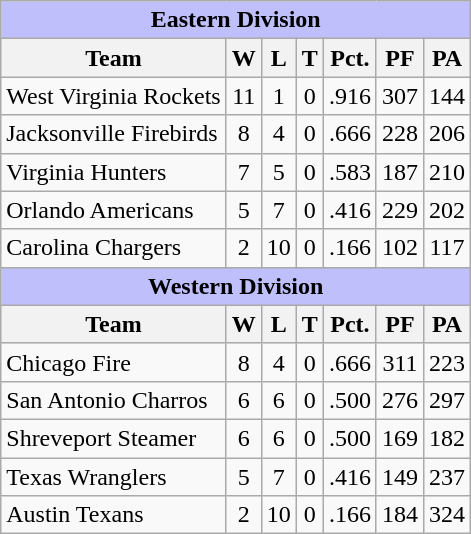<table class="wikitable">
<tr style="background:#bfbffb;">
<td colspan="7" style="text-align:center;"><strong>Eastern Division</strong></td>
</tr>
<tr style="background:#efefef;">
<th>Team</th>
<th>W</th>
<th>L</th>
<th>T</th>
<th>Pct.</th>
<th>PF</th>
<th>PA</th>
</tr>
<tr align="center">
<td align="left">West Virginia Rockets</td>
<td>11</td>
<td>1</td>
<td>0</td>
<td>.916</td>
<td>307</td>
<td>144</td>
</tr>
<tr align="center">
<td align="left">Jacksonville Firebirds</td>
<td>8</td>
<td>4</td>
<td>0</td>
<td>.666</td>
<td>228</td>
<td>206</td>
</tr>
<tr align="center">
<td align="left">Virginia Hunters</td>
<td>7</td>
<td>5</td>
<td>0</td>
<td>.583</td>
<td>187</td>
<td>210</td>
</tr>
<tr align="center">
<td align="left">Orlando Americans</td>
<td>5</td>
<td>7</td>
<td>0</td>
<td>.416</td>
<td>229</td>
<td>202</td>
</tr>
<tr align="center">
<td align="left">Carolina Chargers</td>
<td>2</td>
<td>10</td>
<td>0</td>
<td>.166</td>
<td>102</td>
<td>117</td>
</tr>
<tr style="background:#bfbffb;">
<td colspan="7" style="text-align:center;"><strong>Western Division</strong></td>
</tr>
<tr style="background:#efefef;">
<th>Team</th>
<th>W</th>
<th>L</th>
<th>T</th>
<th>Pct.</th>
<th>PF</th>
<th>PA</th>
</tr>
<tr align="center">
<td align="left">Chicago Fire</td>
<td>8</td>
<td>4</td>
<td>0</td>
<td>.666</td>
<td>311</td>
<td>223</td>
</tr>
<tr align="center">
<td align="left">San Antonio Charros</td>
<td>6</td>
<td>6</td>
<td>0</td>
<td>.500</td>
<td>276</td>
<td>297</td>
</tr>
<tr align="center">
<td align="left">Shreveport Steamer</td>
<td>6</td>
<td>6</td>
<td>0</td>
<td>.500</td>
<td>169</td>
<td>182</td>
</tr>
<tr align="center">
<td align="left">Texas Wranglers</td>
<td>5</td>
<td>7</td>
<td>0</td>
<td>.416</td>
<td>149</td>
<td>237</td>
</tr>
<tr align="center">
<td align="left">Austin Texans</td>
<td>2</td>
<td>10</td>
<td>0</td>
<td>.166</td>
<td>184</td>
<td>324</td>
</tr>
</table>
